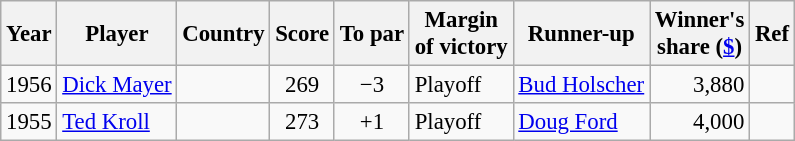<table class="wikitable" style="font-size:95%">
<tr>
<th>Year</th>
<th>Player</th>
<th>Country</th>
<th>Score</th>
<th>To par</th>
<th>Margin<br>of victory</th>
<th>Runner-up</th>
<th>Winner's<br>share (<a href='#'>$</a>)</th>
<th>Ref</th>
</tr>
<tr>
<td>1956</td>
<td><a href='#'>Dick Mayer</a></td>
<td></td>
<td align=center>269</td>
<td align=center>−3</td>
<td>Playoff</td>
<td> <a href='#'>Bud Holscher</a></td>
<td align=right>3,880</td>
<td></td>
</tr>
<tr>
<td>1955</td>
<td><a href='#'>Ted Kroll</a></td>
<td></td>
<td align=center>273</td>
<td align=center>+1</td>
<td>Playoff</td>
<td> <a href='#'>Doug Ford</a></td>
<td align=right>4,000</td>
<td></td>
</tr>
</table>
